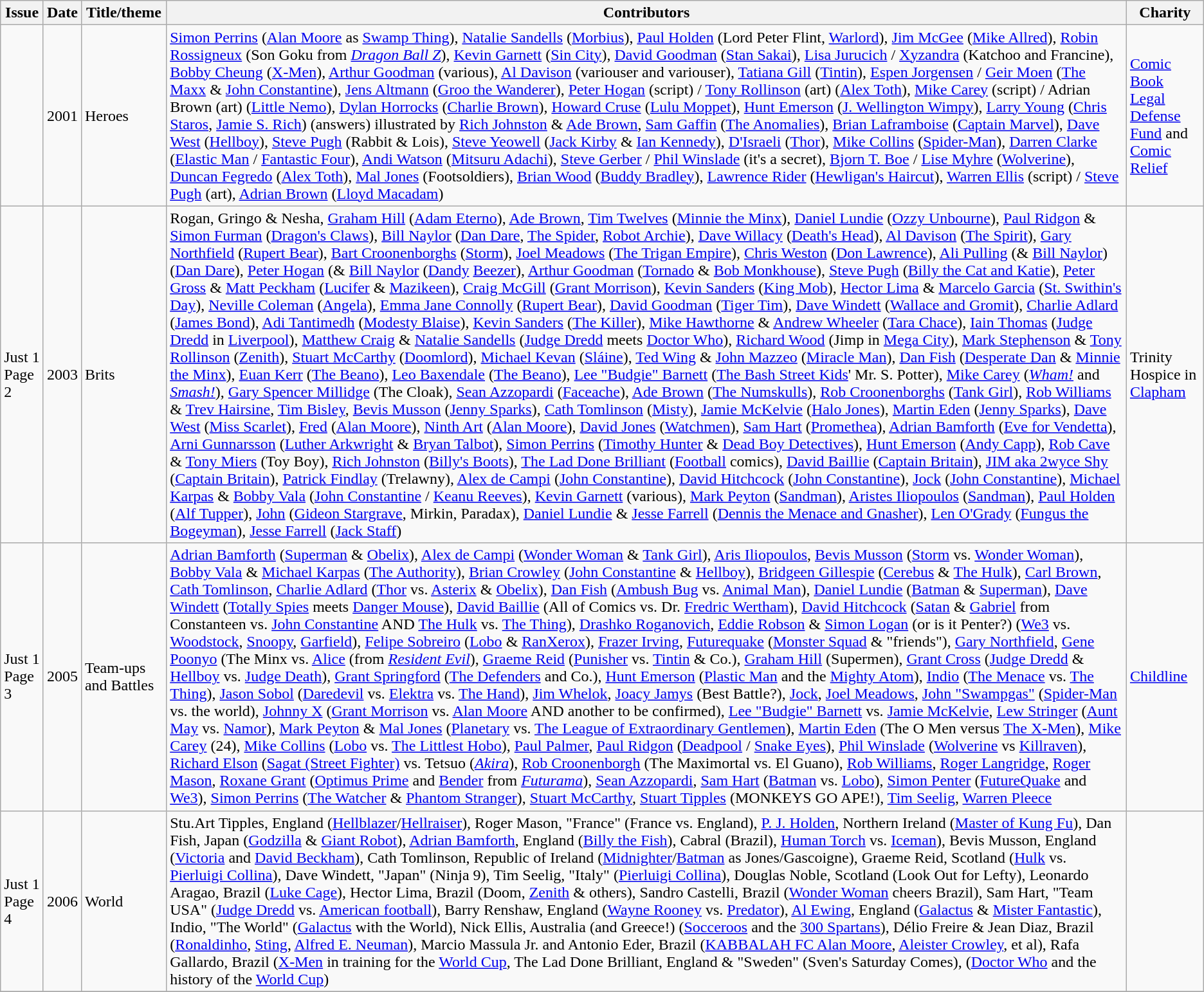<table class="wikitable">
<tr>
<th>Issue</th>
<th>Date</th>
<th>Title/theme</th>
<th>Contributors</th>
<th>Charity</th>
</tr>
<tr>
<td></td>
<td>2001</td>
<td>Heroes</td>
<td><a href='#'>Simon Perrins</a> (<a href='#'>Alan Moore</a> as <a href='#'>Swamp Thing</a>), <a href='#'>Natalie Sandells</a> (<a href='#'>Morbius</a>), <a href='#'>Paul Holden</a> (Lord Peter Flint, <a href='#'>Warlord</a>), <a href='#'>Jim McGee</a> (<a href='#'>Mike Allred</a>), <a href='#'>Robin Rossigneux</a> (Son Goku from <em><a href='#'>Dragon Ball Z</a></em>), <a href='#'>Kevin Garnett</a> (<a href='#'>Sin City</a>), <a href='#'>David Goodman</a> (<a href='#'>Stan Sakai</a>), <a href='#'>Lisa Jurucich</a> / <a href='#'>Xyzandra</a> (Katchoo and Francine), <a href='#'>Bobby Cheung</a> (<a href='#'>X-Men</a>), <a href='#'>Arthur Goodman</a> (various), <a href='#'>Al Davison</a> (variouser and variouser), <a href='#'>Tatiana Gill</a> (<a href='#'>Tintin</a>), <a href='#'>Espen Jorgensen</a> / <a href='#'>Geir Moen</a> (<a href='#'>The Maxx</a> & <a href='#'>John Constantine</a>), <a href='#'>Jens Altmann</a> (<a href='#'>Groo the Wanderer</a>), <a href='#'>Peter Hogan</a> (script) / <a href='#'>Tony Rollinson</a> (art) (<a href='#'>Alex Toth</a>), <a href='#'>Mike Carey</a> (script) / Adrian Brown (art) (<a href='#'>Little Nemo</a>), <a href='#'>Dylan Horrocks</a> (<a href='#'>Charlie Brown</a>), <a href='#'>Howard Cruse</a> (<a href='#'>Lulu Moppet</a>), <a href='#'>Hunt Emerson</a> (<a href='#'>J. Wellington Wimpy</a>), <a href='#'>Larry Young</a> (<a href='#'>Chris Staros</a>, <a href='#'>Jamie S. Rich</a>) (answers) illustrated by <a href='#'>Rich Johnston</a> & <a href='#'>Ade Brown</a>, <a href='#'>Sam Gaffin</a> (<a href='#'>The Anomalies</a>), <a href='#'>Brian Laframboise</a> (<a href='#'>Captain Marvel</a>), <a href='#'>Dave West</a> (<a href='#'>Hellboy</a>), <a href='#'>Steve Pugh</a> (Rabbit & Lois), <a href='#'>Steve Yeowell</a> (<a href='#'>Jack Kirby</a> & <a href='#'>Ian Kennedy</a>), <a href='#'>D'Israeli</a> (<a href='#'>Thor</a>), <a href='#'>Mike Collins</a> (<a href='#'>Spider-Man</a>), <a href='#'>Darren Clarke</a> (<a href='#'>Elastic Man</a> / <a href='#'>Fantastic Four</a>), <a href='#'>Andi Watson</a> (<a href='#'>Mitsuru Adachi</a>), <a href='#'>Steve Gerber</a> / <a href='#'>Phil Winslade</a> (it's a secret), <a href='#'>Bjorn T. Boe</a> / <a href='#'>Lise Myhre</a> (<a href='#'>Wolverine</a>), <a href='#'>Duncan Fegredo</a> (<a href='#'>Alex Toth</a>), <a href='#'>Mal Jones</a> (Footsoldiers), <a href='#'>Brian Wood</a> (<a href='#'>Buddy Bradley</a>), <a href='#'>Lawrence Rider</a> (<a href='#'>Hewligan's Haircut</a>), <a href='#'>Warren Ellis</a> (script) / <a href='#'>Steve Pugh</a> (art), <a href='#'>Adrian Brown</a> (<a href='#'>Lloyd Macadam</a>)</td>
<td><a href='#'>Comic Book Legal Defense Fund</a> and <a href='#'>Comic Relief</a></td>
</tr>
<tr>
<td>Just 1 Page 2</td>
<td>2003</td>
<td>Brits</td>
<td>Rogan, Gringo & Nesha, <a href='#'>Graham Hill</a> (<a href='#'>Adam Eterno</a>), <a href='#'>Ade Brown</a>, <a href='#'>Tim Twelves</a> (<a href='#'>Minnie the Minx</a>), <a href='#'>Daniel Lundie</a> (<a href='#'>Ozzy Unbourne</a>), <a href='#'>Paul Ridgon</a> & <a href='#'>Simon Furman</a> (<a href='#'>Dragon's Claws</a>), <a href='#'>Bill Naylor</a> (<a href='#'>Dan Dare</a>, <a href='#'>The Spider</a>, <a href='#'>Robot Archie</a>), <a href='#'>Dave Willacy</a> (<a href='#'>Death's Head</a>), <a href='#'>Al Davison</a> (<a href='#'>The Spirit</a>), <a href='#'>Gary Northfield</a> (<a href='#'>Rupert Bear</a>), <a href='#'>Bart Croonenborghs</a> (<a href='#'>Storm</a>), <a href='#'>Joel Meadows</a> (<a href='#'>The Trigan Empire</a>), <a href='#'>Chris Weston</a> (<a href='#'>Don Lawrence</a>), <a href='#'>Ali Pulling</a> (& <a href='#'>Bill Naylor</a>) (<a href='#'>Dan Dare</a>), <a href='#'>Peter Hogan</a> (& <a href='#'>Bill Naylor</a> (<a href='#'>Dandy</a> <a href='#'>Beezer</a>), <a href='#'>Arthur Goodman</a> (<a href='#'>Tornado</a> & <a href='#'>Bob Monkhouse</a>), <a href='#'>Steve Pugh</a> (<a href='#'>Billy the Cat and Katie</a>), <a href='#'>Peter Gross</a> & <a href='#'>Matt Peckham</a> (<a href='#'>Lucifer</a> & <a href='#'>Mazikeen</a>), <a href='#'>Craig McGill</a> (<a href='#'>Grant Morrison</a>), <a href='#'>Kevin Sanders</a> (<a href='#'>King Mob</a>), <a href='#'>Hector Lima</a> & <a href='#'>Marcelo Garcia</a> (<a href='#'>St. Swithin's Day</a>), <a href='#'>Neville Coleman</a> (<a href='#'>Angela</a>), <a href='#'>Emma Jane Connolly</a> (<a href='#'>Rupert Bear</a>), <a href='#'>David Goodman</a> (<a href='#'>Tiger Tim</a>), <a href='#'>Dave Windett</a> (<a href='#'>Wallace and Gromit</a>), <a href='#'>Charlie Adlard</a> (<a href='#'>James Bond</a>), <a href='#'>Adi Tantimedh</a> (<a href='#'>Modesty Blaise</a>), <a href='#'>Kevin Sanders</a> (<a href='#'>The Killer</a>), <a href='#'>Mike Hawthorne</a> & <a href='#'>Andrew Wheeler</a> (<a href='#'>Tara Chace</a>), <a href='#'>Iain Thomas</a> (<a href='#'>Judge Dredd</a> in <a href='#'>Liverpool</a>), <a href='#'>Matthew Craig</a> & <a href='#'>Natalie Sandells</a> (<a href='#'>Judge Dredd</a> meets <a href='#'>Doctor Who</a>), <a href='#'>Richard Wood</a> (Jimp in <a href='#'>Mega City</a>), <a href='#'>Mark Stephenson</a> & <a href='#'>Tony Rollinson</a> (<a href='#'>Zenith</a>), <a href='#'>Stuart McCarthy</a> (<a href='#'>Doomlord</a>), <a href='#'>Michael Kevan</a> (<a href='#'>Sláine</a>), <a href='#'>Ted Wing</a> & <a href='#'>John Mazzeo</a> (<a href='#'>Miracle Man</a>), <a href='#'>Dan Fish</a> (<a href='#'>Desperate Dan</a> & <a href='#'>Minnie the Minx</a>), <a href='#'>Euan Kerr</a> (<a href='#'>The Beano</a>), <a href='#'>Leo Baxendale</a> (<a href='#'>The Beano</a>), <a href='#'>Lee "Budgie" Barnett</a> (<a href='#'>The Bash Street Kids</a>' Mr. S. Potter), <a href='#'>Mike Carey</a> (<em><a href='#'>Wham!</a></em> and <em><a href='#'>Smash!</a></em>), <a href='#'>Gary Spencer Millidge</a> (The Cloak), <a href='#'>Sean Azzopardi</a> (<a href='#'>Faceache</a>), <a href='#'>Ade Brown</a> (<a href='#'>The Numskulls</a>), <a href='#'>Rob Croonenborghs</a> (<a href='#'>Tank Girl</a>), <a href='#'>Rob Williams</a> & <a href='#'>Trev Hairsine</a>, <a href='#'>Tim Bisley</a>, <a href='#'>Bevis Musson</a> (<a href='#'>Jenny Sparks</a>), <a href='#'>Cath Tomlinson</a> (<a href='#'>Misty</a>), <a href='#'>Jamie McKelvie</a> (<a href='#'>Halo Jones</a>), <a href='#'>Martin Eden</a> (<a href='#'>Jenny Sparks</a>), <a href='#'>Dave West</a> (<a href='#'>Miss Scarlet</a>), <a href='#'>Fred</a> (<a href='#'>Alan Moore</a>), <a href='#'>Ninth Art</a> (<a href='#'>Alan Moore</a>), <a href='#'>David Jones</a> (<a href='#'>Watchmen</a>), <a href='#'>Sam Hart</a> (<a href='#'>Promethea</a>), <a href='#'>Adrian Bamforth</a> (<a href='#'>Eve for Vendetta</a>), <a href='#'>Arni Gunnarsson</a> (<a href='#'>Luther Arkwright</a> & <a href='#'>Bryan Talbot</a>), <a href='#'>Simon Perrins</a> (<a href='#'>Timothy Hunter</a> & <a href='#'>Dead Boy Detectives</a>), <a href='#'>Hunt Emerson</a> (<a href='#'>Andy Capp</a>), <a href='#'>Rob Cave</a> & <a href='#'>Tony Miers</a> (Toy Boy), <a href='#'>Rich Johnston</a> (<a href='#'>Billy's Boots</a>), <a href='#'>The Lad Done Brilliant</a> (<a href='#'>Football</a> comics), <a href='#'>David Baillie</a> (<a href='#'>Captain Britain</a>), <a href='#'>JIM aka 2wyce Shy</a> (<a href='#'>Captain Britain</a>), <a href='#'>Patrick Findlay</a> (Trelawny), <a href='#'>Alex de Campi</a> (<a href='#'>John Constantine</a>), <a href='#'>David Hitchcock</a> (<a href='#'>John Constantine</a>), <a href='#'>Jock</a> (<a href='#'>John Constantine</a>), <a href='#'>Michael Karpas</a> & <a href='#'>Bobby Vala</a> (<a href='#'>John Constantine</a> / <a href='#'>Keanu Reeves</a>), <a href='#'>Kevin Garnett</a> (various), <a href='#'>Mark Peyton</a> (<a href='#'>Sandman</a>), <a href='#'>Aristes Iliopoulos</a> (<a href='#'>Sandman</a>), <a href='#'>Paul Holden</a> (<a href='#'>Alf Tupper</a>), <a href='#'>John</a> (<a href='#'>Gideon Stargrave</a>, Mirkin, Paradax), <a href='#'>Daniel Lundie</a> & <a href='#'>Jesse Farrell</a> (<a href='#'>Dennis the Menace and Gnasher</a>), <a href='#'>Len O'Grady</a> (<a href='#'>Fungus the Bogeyman</a>), <a href='#'>Jesse Farrell</a> (<a href='#'>Jack Staff</a>)</td>
<td>Trinity Hospice in <a href='#'>Clapham</a></td>
</tr>
<tr>
<td>Just 1 Page 3</td>
<td>2005</td>
<td>Team-ups and Battles</td>
<td><a href='#'>Adrian Bamforth</a> (<a href='#'>Superman</a> & <a href='#'>Obelix</a>), <a href='#'>Alex de Campi</a> (<a href='#'>Wonder Woman</a> & <a href='#'>Tank Girl</a>), <a href='#'>Aris Iliopoulos</a>, <a href='#'>Bevis Musson</a> (<a href='#'>Storm</a> vs. <a href='#'>Wonder Woman</a>), <a href='#'>Bobby Vala</a> & <a href='#'>Michael Karpas</a> (<a href='#'>The Authority</a>), <a href='#'>Brian Crowley</a> (<a href='#'>John Constantine</a> & <a href='#'>Hellboy</a>), <a href='#'>Bridgeen Gillespie</a> (<a href='#'>Cerebus</a> & <a href='#'>The Hulk</a>), <a href='#'>Carl Brown</a>, <a href='#'>Cath Tomlinson</a>, <a href='#'>Charlie Adlard</a> (<a href='#'>Thor</a> vs. <a href='#'>Asterix</a> & <a href='#'>Obelix</a>), <a href='#'>Dan Fish</a> (<a href='#'>Ambush Bug</a> vs. <a href='#'>Animal Man</a>), <a href='#'>Daniel Lundie</a> (<a href='#'>Batman</a> & <a href='#'>Superman</a>), <a href='#'>Dave Windett</a> (<a href='#'>Totally Spies</a> meets <a href='#'>Danger Mouse</a>), <a href='#'>David Baillie</a> (All of Comics vs. Dr. <a href='#'>Fredric Wertham</a>), <a href='#'>David Hitchcock</a> (<a href='#'>Satan</a> & <a href='#'>Gabriel</a> from Constanteen vs. <a href='#'>John Constantine</a> AND <a href='#'>The Hulk</a> vs. <a href='#'>The Thing</a>), <a href='#'>Drashko Roganovich</a>, <a href='#'>Eddie Robson</a> & <a href='#'>Simon Logan</a> (or is it Penter?) (<a href='#'>We3</a> vs. <a href='#'>Woodstock</a>, <a href='#'>Snoopy</a>, <a href='#'>Garfield</a>), <a href='#'>Felipe Sobreiro</a> (<a href='#'>Lobo</a> & <a href='#'>RanXerox</a>), <a href='#'>Frazer Irving</a>, <a href='#'>Futurequake</a> (<a href='#'>Monster Squad</a> & "friends"), <a href='#'>Gary Northfield</a>, <a href='#'>Gene Poonyo</a> (The Minx vs. <a href='#'>Alice</a> (from <em><a href='#'>Resident Evil</a></em>), <a href='#'>Graeme Reid</a> (<a href='#'>Punisher</a> vs. <a href='#'>Tintin</a> & Co.), <a href='#'>Graham Hill</a> (Supermen), <a href='#'>Grant Cross</a> (<a href='#'>Judge Dredd</a> & <a href='#'>Hellboy</a> vs. <a href='#'>Judge Death</a>), <a href='#'>Grant Springford</a> (<a href='#'>The Defenders</a> and Co.), <a href='#'>Hunt Emerson</a> (<a href='#'>Plastic Man</a> and the <a href='#'>Mighty Atom</a>), <a href='#'>Indio</a> (<a href='#'>The Menace</a> vs. <a href='#'>The Thing</a>), <a href='#'>Jason Sobol</a> (<a href='#'>Daredevil</a> vs. <a href='#'>Elektra</a> vs. <a href='#'>The Hand</a>), <a href='#'>Jim Whelok</a>, <a href='#'>Joacy Jamys</a> (Best Battle?), <a href='#'>Jock</a>, <a href='#'>Joel Meadows</a>, <a href='#'>John "Swampgas"</a> (<a href='#'>Spider-Man</a> vs. the world), <a href='#'>Johnny X</a> (<a href='#'>Grant Morrison</a> vs. <a href='#'>Alan Moore</a> AND another to be confirmed), <a href='#'>Lee "Budgie" Barnett</a> vs. <a href='#'>Jamie McKelvie</a>, <a href='#'>Lew Stringer</a> (<a href='#'>Aunt May</a> vs. <a href='#'>Namor</a>), <a href='#'>Mark Peyton</a> & <a href='#'>Mal Jones</a> (<a href='#'>Planetary</a> vs. <a href='#'>The League of Extraordinary Gentlemen</a>), <a href='#'>Martin Eden</a> (The O Men versus <a href='#'>The X-Men</a>), <a href='#'>Mike Carey</a> (24), <a href='#'>Mike Collins</a> (<a href='#'>Lobo</a> vs. <a href='#'>The Littlest Hobo</a>), <a href='#'>Paul Palmer</a>, <a href='#'>Paul Ridgon</a> (<a href='#'>Deadpool</a> / <a href='#'>Snake Eyes</a>), <a href='#'>Phil Winslade</a> (<a href='#'>Wolverine</a> vs <a href='#'>Killraven</a>), <a href='#'>Richard Elson</a> (<a href='#'>Sagat (Street Fighter)</a> vs. Tetsuo (<em><a href='#'>Akira</a></em>), <a href='#'>Rob Croonenborgh</a> (The Maximortal vs. El Guano), <a href='#'>Rob Williams</a>, <a href='#'>Roger Langridge</a>, <a href='#'>Roger Mason</a>, <a href='#'>Roxane Grant</a> (<a href='#'>Optimus Prime</a> and <a href='#'>Bender</a> from <em><a href='#'>Futurama</a></em>), <a href='#'>Sean Azzopardi</a>, <a href='#'>Sam Hart</a> (<a href='#'>Batman</a> vs. <a href='#'>Lobo</a>), <a href='#'>Simon Penter</a> (<a href='#'>FutureQuake</a> and <a href='#'>We3</a>), <a href='#'>Simon Perrins</a> (<a href='#'>The Watcher</a> & <a href='#'>Phantom Stranger</a>), <a href='#'>Stuart McCarthy</a>, <a href='#'>Stuart Tipples</a> (MONKEYS GO APE!), <a href='#'>Tim Seelig</a>, <a href='#'>Warren Pleece</a></td>
<td><a href='#'>Childline</a></td>
</tr>
<tr>
<td>Just 1 Page 4</td>
<td>2006</td>
<td>World</td>
<td>Stu.Art Tipples, England (<a href='#'>Hellblazer</a>/<a href='#'>Hellraiser</a>), Roger Mason, "France" (France vs. England), <a href='#'>P. J. Holden</a>, Northern Ireland (<a href='#'>Master of Kung Fu</a>), Dan Fish, Japan (<a href='#'>Godzilla</a> & <a href='#'>Giant Robot</a>), <a href='#'>Adrian Bamforth</a>, England (<a href='#'>Billy the Fish</a>), Cabral (Brazil), <a href='#'>Human Torch</a> vs. <a href='#'>Iceman</a>), Bevis Musson, England (<a href='#'>Victoria</a> and <a href='#'>David Beckham</a>), Cath Tomlinson, Republic of Ireland (<a href='#'>Midnighter</a>/<a href='#'>Batman</a> as Jones/Gascoigne), Graeme Reid, Scotland (<a href='#'>Hulk</a> vs. <a href='#'>Pierluigi Collina</a>), Dave Windett, "Japan" (Ninja 9), Tim Seelig, "Italy" (<a href='#'>Pierluigi Collina</a>), Douglas Noble, Scotland (Look Out for Lefty), Leonardo Aragao, Brazil (<a href='#'>Luke Cage</a>), Hector Lima, Brazil (Doom, <a href='#'>Zenith</a> & others), Sandro Castelli, Brazil (<a href='#'>Wonder Woman</a> cheers Brazil), Sam Hart, "Team USA" (<a href='#'>Judge Dredd</a> vs. <a href='#'>American football</a>), Barry Renshaw, England (<a href='#'>Wayne Rooney</a> vs. <a href='#'>Predator</a>), <a href='#'>Al Ewing</a>, England (<a href='#'>Galactus</a> & <a href='#'>Mister Fantastic</a>), Indio, "The World" (<a href='#'>Galactus</a> with the World), Nick Ellis, Australia (and Greece!) (<a href='#'>Socceroos</a> and the <a href='#'>300 Spartans</a>), Délio Freire & Jean Diaz, Brazil (<a href='#'>Ronaldinho</a>, <a href='#'>Sting</a>, <a href='#'>Alfred E. Neuman</a>), Marcio Massula Jr. and Antonio Eder, Brazil (<a href='#'>KABBALAH FC Alan Moore</a>, <a href='#'>Aleister Crowley</a>, et al), Rafa Gallardo, Brazil (<a href='#'>X-Men</a> in training for the <a href='#'>World Cup</a>, The Lad Done Brilliant, England & "Sweden" (Sven's Saturday Comes), (<a href='#'>Doctor Who</a> and the history of the <a href='#'>World Cup</a>)</td>
<td></td>
</tr>
<tr>
</tr>
</table>
